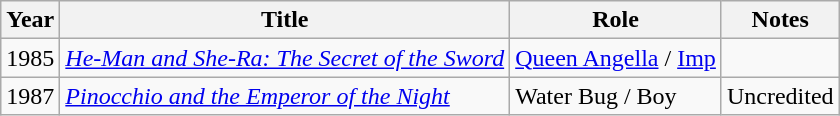<table class="wikitable">
<tr>
<th>Year</th>
<th>Title</th>
<th>Role</th>
<th>Notes</th>
</tr>
<tr>
<td>1985</td>
<td><em><a href='#'>He-Man and She-Ra: The Secret of the Sword</a></em></td>
<td><a href='#'>Queen Angella</a> / <a href='#'>Imp</a></td>
<td></td>
</tr>
<tr>
<td>1987</td>
<td><em><a href='#'>Pinocchio and the Emperor of the Night</a></em></td>
<td>Water Bug / Boy</td>
<td>Uncredited</td>
</tr>
</table>
